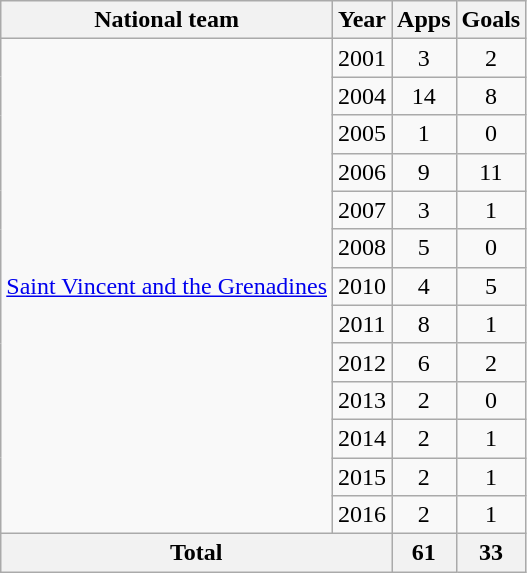<table class=wikitable style="text-align: center">
<tr>
<th>National team</th>
<th>Year</th>
<th>Apps</th>
<th>Goals</th>
</tr>
<tr>
<td rowspan="13"><a href='#'>Saint Vincent and the Grenadines</a></td>
<td>2001</td>
<td>3</td>
<td>2</td>
</tr>
<tr>
<td>2004</td>
<td>14</td>
<td>8</td>
</tr>
<tr>
<td>2005</td>
<td>1</td>
<td>0</td>
</tr>
<tr>
<td>2006</td>
<td>9</td>
<td>11</td>
</tr>
<tr>
<td>2007</td>
<td>3</td>
<td>1</td>
</tr>
<tr>
<td>2008</td>
<td>5</td>
<td>0</td>
</tr>
<tr>
<td>2010</td>
<td>4</td>
<td>5</td>
</tr>
<tr>
<td>2011</td>
<td>8</td>
<td>1</td>
</tr>
<tr>
<td>2012</td>
<td>6</td>
<td>2</td>
</tr>
<tr>
<td>2013</td>
<td>2</td>
<td>0</td>
</tr>
<tr>
<td>2014</td>
<td>2</td>
<td>1</td>
</tr>
<tr>
<td>2015</td>
<td>2</td>
<td>1</td>
</tr>
<tr>
<td>2016</td>
<td>2</td>
<td>1</td>
</tr>
<tr>
<th colspan="2">Total</th>
<th>61</th>
<th>33</th>
</tr>
</table>
